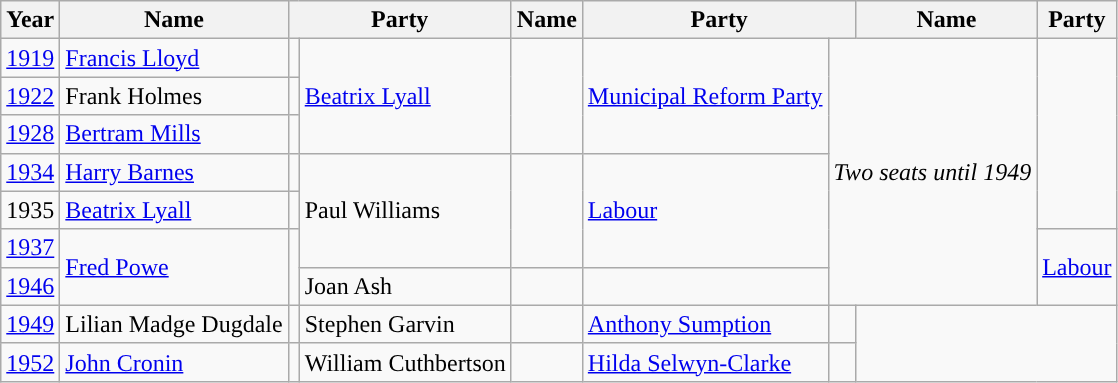<table class="wikitable">
<tr>
<th>Year</th>
<th>Name</th>
<th colspan=2>Party</th>
<th>Name</th>
<th colspan=2>Party</th>
<th>Name</th>
<th colspan=2>Party</th>
</tr>
<tr>
<td><a href='#'>1919</a></td>
<td><a href='#'>Francis Lloyd</a></td>
<td></td>
<td rowspan=3><a href='#'>Beatrix Lyall</a></td>
<td rowspan=3 style="background-color: "></td>
<td rowspan=3><a href='#'>Municipal Reform Party</a></td>
<td rowspan=7 colspan=3 align="center"><em>Two seats until 1949</em></td>
</tr>
<tr>
<td><a href='#'>1922</a></td>
<td>Frank Holmes</td>
<td></td>
</tr>
<tr>
<td><a href='#'>1928</a></td>
<td><a href='#'>Bertram Mills</a></td>
<td></td>
</tr>
<tr>
<td><a href='#'>1934</a></td>
<td><a href='#'>Harry Barnes</a></td>
<td></td>
<td rowspan=3>Paul Williams</td>
<td rowspan=3 style="background-color: "></td>
<td rowspan=3><a href='#'>Labour</a></td>
</tr>
<tr>
<td>1935</td>
<td><a href='#'>Beatrix Lyall</a></td>
<td></td>
</tr>
<tr>
<td><a href='#'>1937</a></td>
<td rowspan=2><a href='#'>Fred Powe</a></td>
<td rowspan=2 style="background-color: "></td>
<td rowspan=2><a href='#'>Labour</a></td>
</tr>
<tr>
<td><a href='#'>1946</a></td>
<td>Joan Ash</td>
<td></td>
</tr>
<tr>
<td><a href='#'>1949</a></td>
<td>Lilian Madge Dugdale</td>
<td></td>
<td>Stephen Garvin</td>
<td></td>
<td><a href='#'>Anthony Sumption</a></td>
<td></td>
</tr>
<tr>
<td><a href='#'>1952</a></td>
<td><a href='#'>John Cronin</a></td>
<td></td>
<td>William Cuthbertson</td>
<td></td>
<td><a href='#'>Hilda Selwyn-Clarke</a></td>
<td></td>
</tr>
</table>
